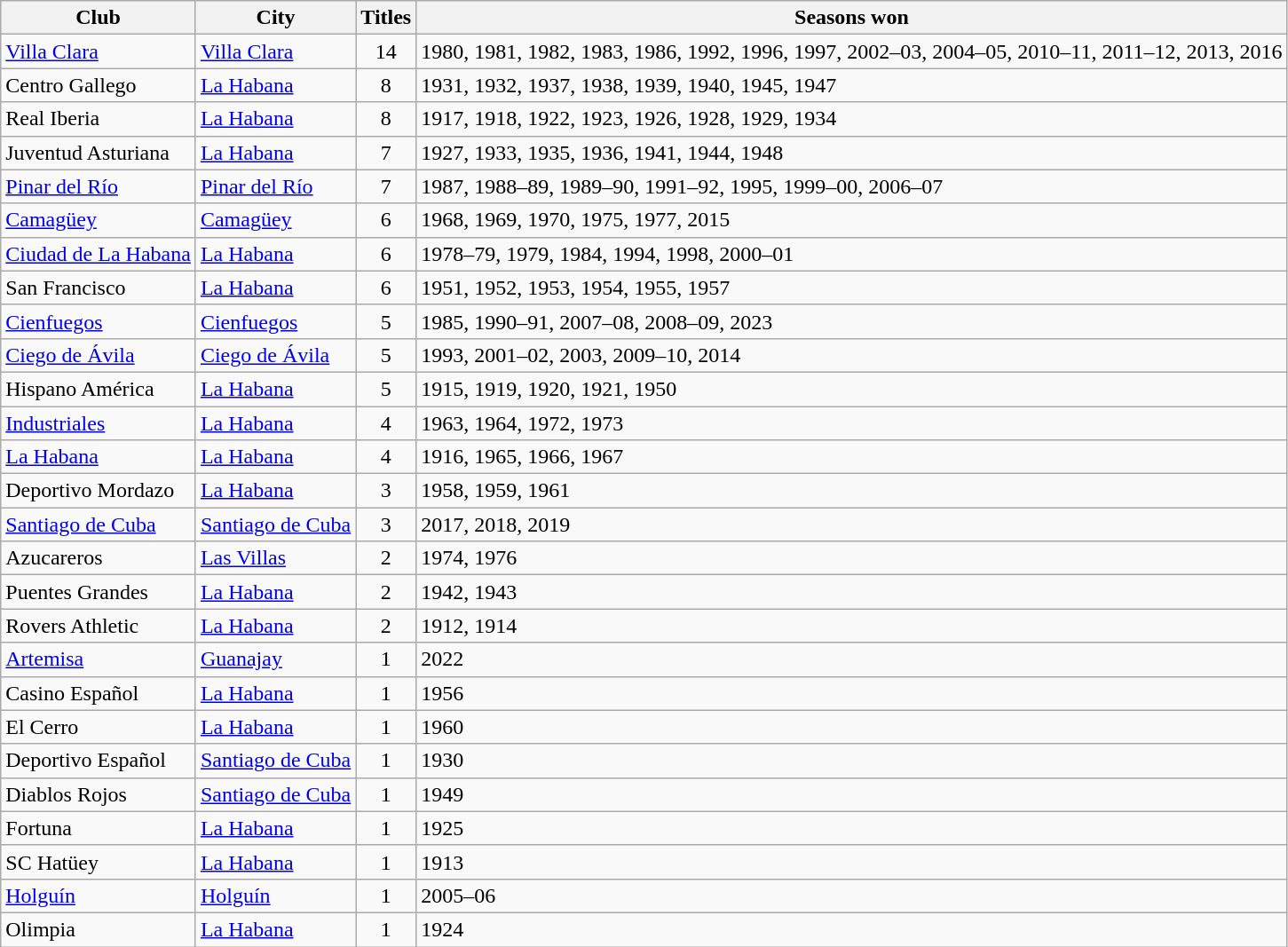<table class="wikitable sortable plainrowheaders">
<tr>
<th scope=col>Club</th>
<th scope=col>City</th>
<th scope=col>Titles</th>
<th scope=col>Seasons won</th>
</tr>
<tr>
<td><a href='#'>Villa Clara</a></td>
<td><a href='#'>Villa Clara</a></td>
<td align=center>14</td>
<td>1980, 1981, 1982, 1983, 1986, 1992, 1996, 1997, 2002–03, 2004–05, 2010–11, 2011–12, 2013, 2016</td>
</tr>
<tr>
<td>Centro Gallego</td>
<td><a href='#'>La Habana</a></td>
<td align=center>8</td>
<td>1931, 1932, 1937, 1938, 1939, 1940, 1945, 1947</td>
</tr>
<tr>
<td>Real Iberia</td>
<td><a href='#'>La Habana</a></td>
<td align=center>8</td>
<td>1917, 1918, 1922, 1923, 1926, 1928, 1929, 1934</td>
</tr>
<tr>
<td>Juventud Asturiana</td>
<td><a href='#'>La Habana</a></td>
<td align=center>7</td>
<td>1927, 1933, 1935, 1936, 1941, 1944, 1948</td>
</tr>
<tr>
<td><a href='#'>Pinar del Río</a></td>
<td><a href='#'>Pinar del Río</a></td>
<td align=center>7</td>
<td>1987, 1988–89, 1989–90, 1991–92, 1995, 1999–00, 2006–07</td>
</tr>
<tr>
<td><a href='#'>Camagüey</a></td>
<td><a href='#'>Camagüey</a></td>
<td align=center>6</td>
<td>1968, 1969, 1970, 1975, 1977, 2015</td>
</tr>
<tr>
<td><a href='#'>Ciudad de La Habana</a></td>
<td><a href='#'>La Habana</a></td>
<td align=center>6</td>
<td>1978–79, 1979, 1984, 1994, 1998, 2000–01</td>
</tr>
<tr>
<td>San Francisco</td>
<td><a href='#'>La Habana</a></td>
<td align=center>6</td>
<td>1951, 1952, 1953, 1954, 1955, 1957</td>
</tr>
<tr>
<td><a href='#'>Cienfuegos</a></td>
<td><a href='#'>Cienfuegos</a></td>
<td align=center>5</td>
<td>1985, 1990–91, 2007–08, 2008–09, 2023</td>
</tr>
<tr>
<td><a href='#'>Ciego de Ávila</a></td>
<td><a href='#'>Ciego de Ávila</a></td>
<td align=center>5</td>
<td>1993, 2001–02, 2003, 2009–10, 2014</td>
</tr>
<tr>
<td>Hispano América</td>
<td><a href='#'>La Habana</a></td>
<td align=center>5</td>
<td>1915, 1919, 1920, 1921, 1950</td>
</tr>
<tr>
<td><a href='#'>Industriales</a></td>
<td><a href='#'>La Habana</a></td>
<td align=center>4</td>
<td>1963, 1964, 1972, 1973</td>
</tr>
<tr>
<td><a href='#'>La Habana</a></td>
<td><a href='#'>La Habana</a></td>
<td align=center>4</td>
<td>1916, 1965, 1966, 1967</td>
</tr>
<tr>
<td>Deportivo Mordazo</td>
<td><a href='#'>La Habana</a></td>
<td align=center>3</td>
<td>1958, 1959, 1961</td>
</tr>
<tr>
<td><a href='#'>Santiago de Cuba</a></td>
<td><a href='#'>Santiago de Cuba</a></td>
<td align=center>3</td>
<td>2017, 2018, 2019</td>
</tr>
<tr>
<td>Azucareros</td>
<td><a href='#'>Las Villas</a></td>
<td align=center>2</td>
<td>1974, 1976</td>
</tr>
<tr>
<td>Puentes Grandes</td>
<td><a href='#'>La Habana</a></td>
<td align=center>2</td>
<td>1942, 1943</td>
</tr>
<tr>
<td>Rovers Athletic</td>
<td><a href='#'>La Habana</a></td>
<td align=center>2</td>
<td>1912, 1914</td>
</tr>
<tr>
<td><a href='#'>Artemisa</a></td>
<td><a href='#'>Guanajay</a></td>
<td align=center>1</td>
<td>2022</td>
</tr>
<tr>
<td>Casino Español</td>
<td><a href='#'>La Habana</a></td>
<td align=center>1</td>
<td>1956</td>
</tr>
<tr>
<td>El Cerro</td>
<td><a href='#'>La Habana</a></td>
<td align=center>1</td>
<td>1960</td>
</tr>
<tr>
<td>Deportivo Español</td>
<td><a href='#'>Santiago de Cuba</a></td>
<td align=center>1</td>
<td>1930</td>
</tr>
<tr>
<td>Diablos Rojos</td>
<td><a href='#'>Santiago de Cuba</a></td>
<td align=center>1</td>
<td>1949</td>
</tr>
<tr>
<td>Fortuna</td>
<td><a href='#'>La Habana</a></td>
<td align=center>1</td>
<td>1925</td>
</tr>
<tr>
<td>SC Hatüey</td>
<td><a href='#'>La Habana</a></td>
<td align=center>1</td>
<td>1913</td>
</tr>
<tr>
<td><a href='#'>Holguín</a></td>
<td><a href='#'>Holguín</a></td>
<td align=center>1</td>
<td>2005–06</td>
</tr>
<tr>
<td>Olimpia</td>
<td><a href='#'>La Habana</a></td>
<td align=center>1</td>
<td>1924</td>
</tr>
</table>
